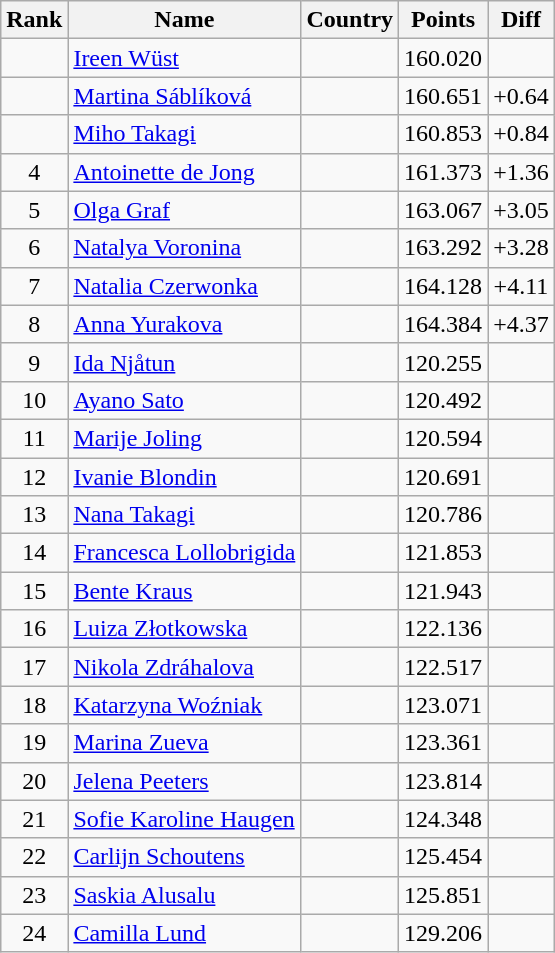<table class="wikitable sortable" style="text-align:center">
<tr>
<th>Rank</th>
<th>Name</th>
<th>Country</th>
<th>Points</th>
<th>Diff</th>
</tr>
<tr>
<td></td>
<td align=left><a href='#'>Ireen Wüst</a></td>
<td align=left></td>
<td>160.020</td>
<td></td>
</tr>
<tr>
<td></td>
<td align=left><a href='#'>Martina Sáblíková</a></td>
<td align=left></td>
<td>160.651</td>
<td>+0.64</td>
</tr>
<tr>
<td></td>
<td align=left><a href='#'>Miho Takagi</a></td>
<td align=left></td>
<td>160.853</td>
<td>+0.84</td>
</tr>
<tr>
<td>4</td>
<td align=left><a href='#'>Antoinette de Jong</a></td>
<td align=left></td>
<td>161.373</td>
<td>+1.36</td>
</tr>
<tr>
<td>5</td>
<td align=left><a href='#'>Olga Graf</a></td>
<td align=left></td>
<td>163.067</td>
<td>+3.05</td>
</tr>
<tr>
<td>6</td>
<td align=left><a href='#'>Natalya Voronina</a></td>
<td align=left></td>
<td>163.292</td>
<td>+3.28</td>
</tr>
<tr>
<td>7</td>
<td align=left><a href='#'>Natalia Czerwonka</a></td>
<td align=left></td>
<td>164.128</td>
<td>+4.11</td>
</tr>
<tr>
<td>8</td>
<td align=left><a href='#'>Anna Yurakova</a></td>
<td align=left></td>
<td>164.384</td>
<td>+4.37</td>
</tr>
<tr>
<td>9</td>
<td align=left><a href='#'>Ida Njåtun</a></td>
<td align=left></td>
<td>120.255</td>
<td></td>
</tr>
<tr>
<td>10</td>
<td align=left><a href='#'>Ayano Sato</a></td>
<td align=left></td>
<td>120.492</td>
<td></td>
</tr>
<tr>
<td>11</td>
<td align=left><a href='#'>Marije Joling</a></td>
<td align=left></td>
<td>120.594</td>
<td></td>
</tr>
<tr>
<td>12</td>
<td align=left><a href='#'>Ivanie Blondin</a></td>
<td align=left></td>
<td>120.691</td>
<td></td>
</tr>
<tr>
<td>13</td>
<td align=left><a href='#'>Nana Takagi</a></td>
<td align=left></td>
<td>120.786</td>
<td></td>
</tr>
<tr>
<td>14</td>
<td align=left><a href='#'>Francesca Lollobrigida</a></td>
<td align=left></td>
<td>121.853</td>
<td></td>
</tr>
<tr>
<td>15</td>
<td align=left><a href='#'>Bente Kraus</a></td>
<td align=left></td>
<td>121.943</td>
<td></td>
</tr>
<tr>
<td>16</td>
<td align=left><a href='#'>Luiza Złotkowska</a></td>
<td align=left></td>
<td>122.136</td>
<td></td>
</tr>
<tr>
<td>17</td>
<td align=left><a href='#'>Nikola Zdráhalova</a></td>
<td align=left></td>
<td>122.517</td>
<td></td>
</tr>
<tr>
<td>18</td>
<td align=left><a href='#'>Katarzyna Woźniak</a></td>
<td align=left></td>
<td>123.071</td>
<td></td>
</tr>
<tr>
<td>19</td>
<td align=left><a href='#'>Marina Zueva</a></td>
<td align=left></td>
<td>123.361</td>
<td></td>
</tr>
<tr>
<td>20</td>
<td align=left><a href='#'>Jelena Peeters</a></td>
<td align=left></td>
<td>123.814</td>
<td></td>
</tr>
<tr>
<td>21</td>
<td align=left><a href='#'>Sofie Karoline Haugen</a></td>
<td align=left></td>
<td>124.348</td>
<td></td>
</tr>
<tr>
<td>22</td>
<td align=left><a href='#'>Carlijn Schoutens</a></td>
<td align=left></td>
<td>125.454</td>
<td></td>
</tr>
<tr>
<td>23</td>
<td align=left><a href='#'>Saskia Alusalu</a></td>
<td align=left></td>
<td>125.851</td>
<td></td>
</tr>
<tr>
<td>24</td>
<td align=left><a href='#'>Camilla Lund</a></td>
<td align=left></td>
<td>129.206</td>
<td></td>
</tr>
</table>
